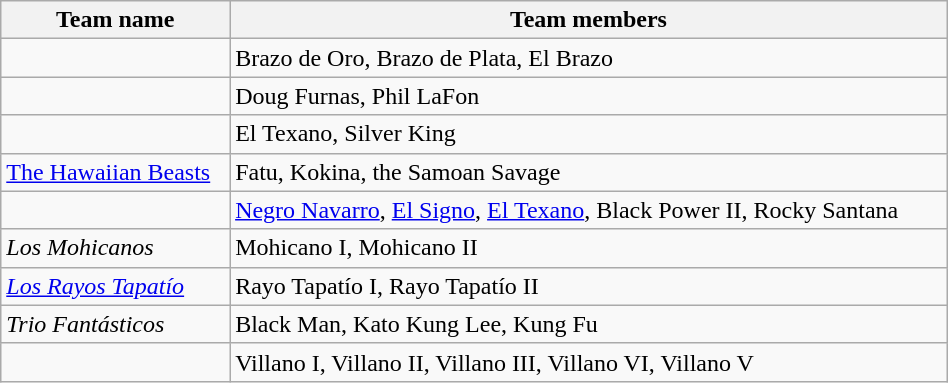<table class="wikitable sortable"  width=50%>
<tr>
<th>Team name</th>
<th>Team members</th>
</tr>
<tr>
<td></td>
<td>Brazo de Oro, Brazo de Plata, El Brazo</td>
</tr>
<tr>
<td></td>
<td>Doug Furnas, Phil LaFon</td>
</tr>
<tr>
<td></td>
<td>El Texano, Silver King</td>
</tr>
<tr>
<td><a href='#'>The Hawaiian Beasts</a></td>
<td>Fatu, Kokina, the Samoan Savage</td>
</tr>
<tr>
<td></td>
<td><a href='#'>Negro Navarro</a>, <a href='#'>El Signo</a>, <a href='#'>El Texano</a>, Black Power II, Rocky Santana</td>
</tr>
<tr>
<td><em>Los Mohicanos</em></td>
<td>Mohicano I, Mohicano II</td>
</tr>
<tr>
<td><em><a href='#'>Los Rayos Tapatío</a></em></td>
<td>Rayo Tapatío I, Rayo Tapatío II</td>
</tr>
<tr>
<td><em>Trio Fantásticos</em></td>
<td>Black Man, Kato Kung Lee, Kung Fu</td>
</tr>
<tr>
<td></td>
<td>Villano I, Villano II, Villano III, Villano VI, Villano V</td>
</tr>
</table>
